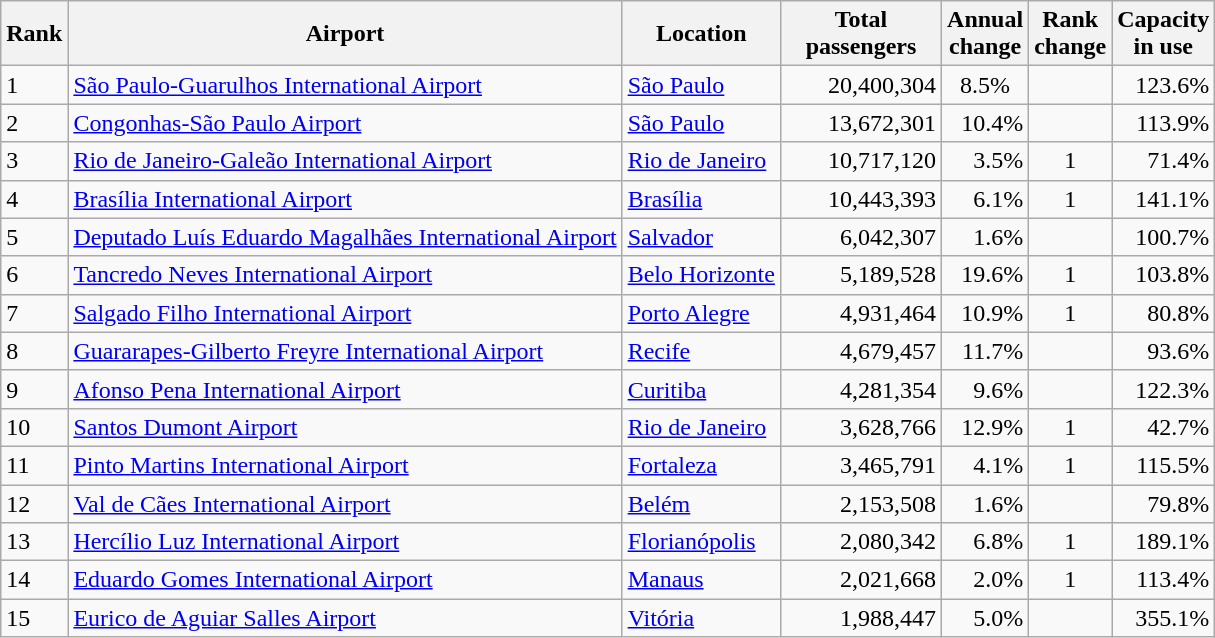<table class="wikitable">
<tr>
<th>Rank</th>
<th>Airport</th>
<th>Location</th>
<th style="width:100px">Total<br>passengers</th>
<th>Annual<br>change</th>
<th>Rank<br>change</th>
<th>Capacity<br>in use</th>
</tr>
<tr>
<td>1</td>
<td><a href='#'>São Paulo-Guarulhos International Airport</a></td>
<td><a href='#'>São Paulo</a></td>
<td align="right">20,400,304</td>
<td style="text-align:center;">8.5%</td>
<td style="text-align:center;"></td>
<td align="right">123.6%</td>
</tr>
<tr>
<td>2</td>
<td><a href='#'>Congonhas-São Paulo Airport</a></td>
<td><a href='#'>São Paulo</a></td>
<td align="right">13,672,301</td>
<td align="right">10.4%</td>
<td style="text-align:center;"></td>
<td align="right">113.9%</td>
</tr>
<tr>
<td>3</td>
<td><a href='#'>Rio de Janeiro-Galeão International Airport</a></td>
<td><a href='#'>Rio de Janeiro</a></td>
<td align="right">10,717,120</td>
<td align="right">3.5%</td>
<td style="text-align:center;">1</td>
<td align="right">71.4%</td>
</tr>
<tr>
<td>4</td>
<td><a href='#'>Brasília International Airport</a></td>
<td><a href='#'>Brasília</a></td>
<td align="right">10,443,393</td>
<td align="right">6.1%</td>
<td style="text-align:center;">1</td>
<td align="right">141.1%</td>
</tr>
<tr>
<td>5</td>
<td><a href='#'>Deputado Luís Eduardo Magalhães International Airport</a></td>
<td><a href='#'>Salvador</a></td>
<td align="right">6,042,307</td>
<td align="right">1.6%</td>
<td style="text-align:center;"></td>
<td align="right">100.7%</td>
</tr>
<tr>
<td>6</td>
<td><a href='#'>Tancredo Neves International Airport</a></td>
<td><a href='#'>Belo Horizonte</a></td>
<td align="right">5,189,528</td>
<td align="right">19.6%</td>
<td style="text-align:center;">1</td>
<td align="right">103.8%</td>
</tr>
<tr>
<td>7</td>
<td><a href='#'>Salgado Filho International Airport</a></td>
<td><a href='#'>Porto Alegre</a></td>
<td align="right">4,931,464</td>
<td align="right">10.9%</td>
<td style="text-align:center;">1</td>
<td align="right">80.8%</td>
</tr>
<tr>
<td>8</td>
<td><a href='#'>Guararapes-Gilberto Freyre International Airport</a></td>
<td><a href='#'>Recife</a></td>
<td align="right">4,679,457</td>
<td align="right">11.7%</td>
<td style="text-align:center;"></td>
<td align="right">93.6%</td>
</tr>
<tr>
<td>9</td>
<td><a href='#'>Afonso Pena International Airport</a></td>
<td><a href='#'>Curitiba</a></td>
<td align="right">4,281,354</td>
<td align="right">9.6%</td>
<td style="text-align:center;"></td>
<td align="right">122.3%</td>
</tr>
<tr>
<td>10</td>
<td><a href='#'>Santos Dumont Airport</a></td>
<td><a href='#'>Rio de Janeiro</a></td>
<td align="right">3,628,766</td>
<td align="right">12.9%</td>
<td style="text-align:center;">1</td>
<td align="right">42.7%</td>
</tr>
<tr>
<td>11</td>
<td><a href='#'>Pinto Martins International Airport</a></td>
<td><a href='#'>Fortaleza</a></td>
<td align="right">3,465,791</td>
<td align="right">4.1%</td>
<td style="text-align:center;">1</td>
<td align="right">115.5%</td>
</tr>
<tr>
<td>12</td>
<td><a href='#'>Val de Cães International Airport</a></td>
<td><a href='#'>Belém</a></td>
<td align="right">2,153,508</td>
<td align="right">1.6%</td>
<td style="text-align:center;"></td>
<td align="right">79.8%</td>
</tr>
<tr>
<td>13</td>
<td><a href='#'>Hercílio Luz International Airport</a></td>
<td><a href='#'>Florianópolis</a></td>
<td align="right">2,080,342</td>
<td align="right">6.8%</td>
<td style="text-align:center;">1</td>
<td align="right">189.1%</td>
</tr>
<tr>
<td>14</td>
<td><a href='#'>Eduardo Gomes International Airport</a></td>
<td><a href='#'>Manaus</a></td>
<td align="right">2,021,668</td>
<td align="right">2.0%</td>
<td style="text-align:center;">1</td>
<td align="right">113.4%</td>
</tr>
<tr>
<td>15</td>
<td><a href='#'>Eurico de Aguiar Salles Airport</a></td>
<td><a href='#'>Vitória</a></td>
<td align="right">1,988,447</td>
<td align="right">5.0%</td>
<td style="text-align:center;"></td>
<td align="right">355.1%</td>
</tr>
</table>
